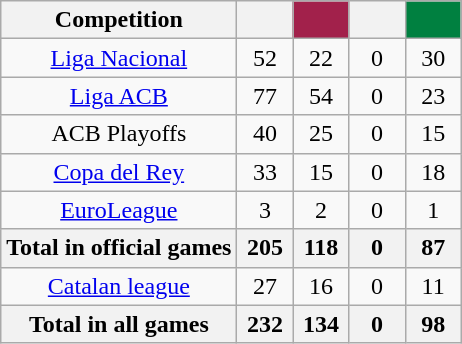<table class="wikitable sortable" style="text-align:center">
<tr>
<th>Competition</th>
<th width=30></th>
<th width=30 style="color:#fff000; background-color:#A2214B;"></th>
<th width=30></th>
<th width=30 style="color:#000000; background-color:#008040;"></th>
</tr>
<tr>
<td><a href='#'>Liga Nacional</a></td>
<td>52</td>
<td>22</td>
<td>0</td>
<td>30</td>
</tr>
<tr>
<td><a href='#'>Liga ACB</a></td>
<td>77</td>
<td>54</td>
<td>0</td>
<td>23</td>
</tr>
<tr>
<td>ACB Playoffs</td>
<td>40</td>
<td>25</td>
<td>0</td>
<td>15</td>
</tr>
<tr>
<td><a href='#'>Copa del Rey</a></td>
<td>33</td>
<td>15</td>
<td>0</td>
<td>18</td>
</tr>
<tr>
<td><a href='#'>EuroLeague</a></td>
<td>3</td>
<td>2</td>
<td>0</td>
<td>1</td>
</tr>
<tr class="sortbotttom">
<th>Total in official games</th>
<th>205</th>
<th>118</th>
<th>0</th>
<th>87</th>
</tr>
<tr>
<td><a href='#'>Catalan league</a></td>
<td>27</td>
<td>16</td>
<td>0</td>
<td>11</td>
</tr>
<tr class="sortbotttom">
<th>Total in all games</th>
<th>232</th>
<th>134</th>
<th>0</th>
<th>98</th>
</tr>
</table>
